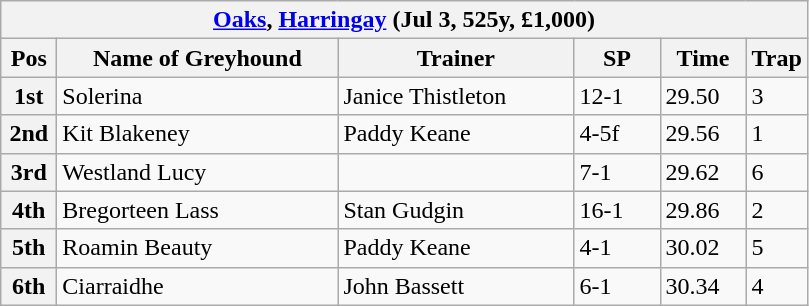<table class="wikitable">
<tr>
<th colspan="6"><a href='#'>Oaks</a>, <a href='#'>Harringay</a> (Jul 3, 525y, £1,000)</th>
</tr>
<tr>
<th width=30>Pos</th>
<th width=180>Name of Greyhound</th>
<th width=150>Trainer</th>
<th width=50>SP</th>
<th width=50>Time</th>
<th width=30>Trap</th>
</tr>
<tr>
<th>1st</th>
<td>Solerina</td>
<td>Janice Thistleton</td>
<td>12-1</td>
<td>29.50</td>
<td>3</td>
</tr>
<tr>
<th>2nd</th>
<td>Kit Blakeney</td>
<td>Paddy Keane</td>
<td>4-5f</td>
<td>29.56</td>
<td>1</td>
</tr>
<tr>
<th>3rd</th>
<td>Westland Lucy</td>
<td></td>
<td>7-1</td>
<td>29.62</td>
<td>6</td>
</tr>
<tr>
<th>4th</th>
<td>Bregorteen Lass</td>
<td>Stan Gudgin</td>
<td>16-1</td>
<td>29.86</td>
<td>2</td>
</tr>
<tr>
<th>5th</th>
<td>Roamin Beauty</td>
<td>Paddy Keane</td>
<td>4-1</td>
<td>30.02</td>
<td>5</td>
</tr>
<tr>
<th>6th</th>
<td>Ciarraidhe</td>
<td>John Bassett</td>
<td>6-1</td>
<td>30.34</td>
<td>4</td>
</tr>
</table>
